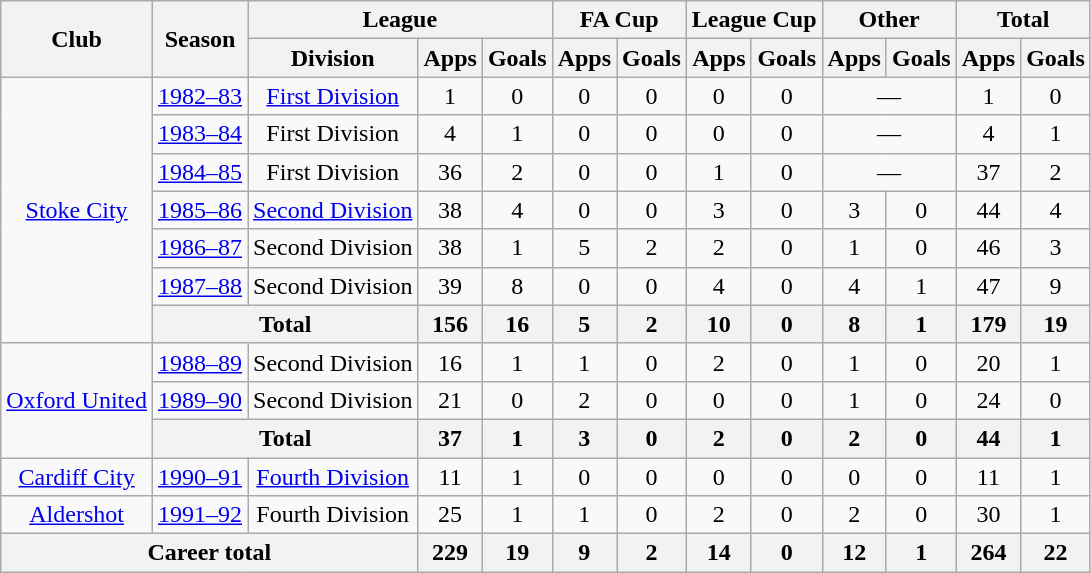<table class="wikitable" style="text-align: center;">
<tr>
<th rowspan="2">Club</th>
<th rowspan="2">Season</th>
<th colspan="3">League</th>
<th colspan="2">FA Cup</th>
<th colspan="2">League Cup</th>
<th colspan="2">Other</th>
<th colspan="2">Total</th>
</tr>
<tr>
<th>Division</th>
<th>Apps</th>
<th>Goals</th>
<th>Apps</th>
<th>Goals</th>
<th>Apps</th>
<th>Goals</th>
<th>Apps</th>
<th>Goals</th>
<th>Apps</th>
<th>Goals</th>
</tr>
<tr>
<td rowspan="7"><a href='#'>Stoke City</a></td>
<td><a href='#'>1982–83</a></td>
<td><a href='#'>First Division</a></td>
<td>1</td>
<td>0</td>
<td>0</td>
<td>0</td>
<td>0</td>
<td>0</td>
<td colspan=2>—</td>
<td>1</td>
<td>0</td>
</tr>
<tr>
<td><a href='#'>1983–84</a></td>
<td>First Division</td>
<td>4</td>
<td>1</td>
<td>0</td>
<td>0</td>
<td>0</td>
<td>0</td>
<td colspan=2>—</td>
<td>4</td>
<td>1</td>
</tr>
<tr>
<td><a href='#'>1984–85</a></td>
<td>First Division</td>
<td>36</td>
<td>2</td>
<td>0</td>
<td>0</td>
<td>1</td>
<td>0</td>
<td colspan=2>—</td>
<td>37</td>
<td>2</td>
</tr>
<tr>
<td><a href='#'>1985–86</a></td>
<td><a href='#'>Second Division</a></td>
<td>38</td>
<td>4</td>
<td>0</td>
<td>0</td>
<td>3</td>
<td>0</td>
<td>3</td>
<td>0</td>
<td>44</td>
<td>4</td>
</tr>
<tr>
<td><a href='#'>1986–87</a></td>
<td>Second Division</td>
<td>38</td>
<td>1</td>
<td>5</td>
<td>2</td>
<td>2</td>
<td>0</td>
<td>1</td>
<td>0</td>
<td>46</td>
<td>3</td>
</tr>
<tr>
<td><a href='#'>1987–88</a></td>
<td>Second Division</td>
<td>39</td>
<td>8</td>
<td>0</td>
<td>0</td>
<td>4</td>
<td>0</td>
<td>4</td>
<td>1</td>
<td>47</td>
<td>9</td>
</tr>
<tr>
<th colspan="2">Total</th>
<th>156</th>
<th>16</th>
<th>5</th>
<th>2</th>
<th>10</th>
<th>0</th>
<th>8</th>
<th>1</th>
<th>179</th>
<th>19</th>
</tr>
<tr>
<td rowspan="3"><a href='#'>Oxford United</a></td>
<td><a href='#'>1988–89</a></td>
<td>Second Division</td>
<td>16</td>
<td>1</td>
<td>1</td>
<td>0</td>
<td>2</td>
<td>0</td>
<td>1</td>
<td>0</td>
<td>20</td>
<td>1</td>
</tr>
<tr>
<td><a href='#'>1989–90</a></td>
<td>Second Division</td>
<td>21</td>
<td>0</td>
<td>2</td>
<td>0</td>
<td>0</td>
<td>0</td>
<td>1</td>
<td>0</td>
<td>24</td>
<td>0</td>
</tr>
<tr>
<th colspan="2">Total</th>
<th>37</th>
<th>1</th>
<th>3</th>
<th>0</th>
<th>2</th>
<th>0</th>
<th>2</th>
<th>0</th>
<th>44</th>
<th>1</th>
</tr>
<tr>
<td><a href='#'>Cardiff City</a></td>
<td><a href='#'>1990–91</a></td>
<td><a href='#'>Fourth Division</a></td>
<td>11</td>
<td>1</td>
<td>0</td>
<td>0</td>
<td>0</td>
<td>0</td>
<td>0</td>
<td>0</td>
<td>11</td>
<td>1</td>
</tr>
<tr>
<td><a href='#'>Aldershot</a></td>
<td><a href='#'>1991–92</a></td>
<td>Fourth Division</td>
<td>25</td>
<td>1</td>
<td>1</td>
<td>0</td>
<td>2</td>
<td>0</td>
<td>2</td>
<td>0</td>
<td>30</td>
<td>1</td>
</tr>
<tr>
<th colspan="3">Career total</th>
<th>229</th>
<th>19</th>
<th>9</th>
<th>2</th>
<th>14</th>
<th>0</th>
<th>12</th>
<th>1</th>
<th>264</th>
<th>22</th>
</tr>
</table>
